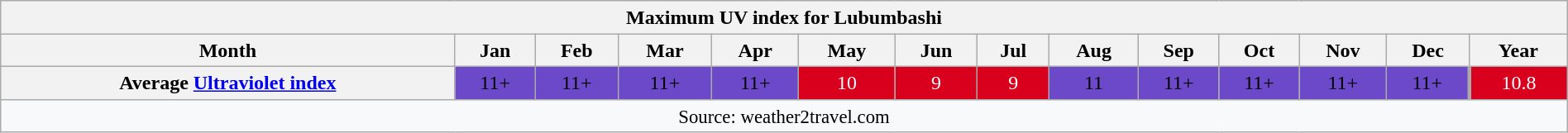<table style="width:100%;text-align:center;line-height:1.2em;margin-left:auto;margin-right:auto" class="wikitable mw-collapsible">
<tr>
<th Colspan=14>Maximum UV index for Lubumbashi</th>
</tr>
<tr>
<th>Month</th>
<th>Jan</th>
<th>Feb</th>
<th>Mar</th>
<th>Apr</th>
<th>May</th>
<th>Jun</th>
<th>Jul</th>
<th>Aug</th>
<th>Sep</th>
<th>Oct</th>
<th>Nov</th>
<th>Dec</th>
<th>Year</th>
</tr>
<tr>
<th>Average <a href='#'>Ultraviolet index</a></th>
<td style="background:#6b49c8;color:#000000;">11+</td>
<td style="background:#6b49c8;color:#000000;">11+</td>
<td style="background:#6b49c8;color:#000000;">11+</td>
<td style="background:#6b49c8;color:#000000;">11+</td>
<td style="background:#d8001d;color:#FFFFFF;">10</td>
<td style="background:#d8001d;color:#FFFFFF;">9</td>
<td style="background:#d8001d;color:#FFFFFF;">9</td>
<td style="background:#6b49c8;color:#000000;">11</td>
<td style="background:#6b49c8;color:#000000;">11+</td>
<td style="background:#6b49c8;color:#000000;">11+</td>
<td style="background:#6b49c8;color:#000000;">11+</td>
<td style="background:#6b49c8;color:#000000;">11+</td>
<td style="background:#d8001d;color:#FFFFFF;border-left-width:medium">10.8</td>
</tr>
<tr>
<th Colspan=14 style="background:#f8f9fa;font-weight:normal;font-size:95%;">Source: weather2travel.com </th>
</tr>
</table>
